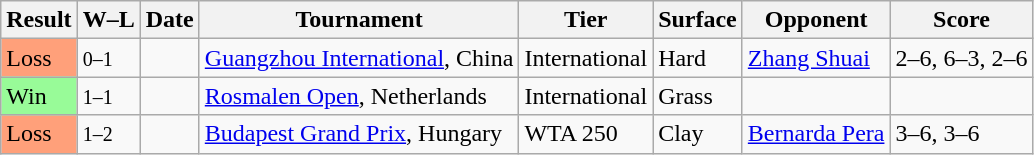<table class="sortable wikitable">
<tr>
<th>Result</th>
<th class="unsortable">W–L</th>
<th>Date</th>
<th>Tournament</th>
<th>Tier</th>
<th>Surface</th>
<th>Opponent</th>
<th class="unsortable">Score</th>
</tr>
<tr>
<td style="background:#ffa07a;">Loss</td>
<td><small>0–1</small></td>
<td><a href='#'></a></td>
<td><a href='#'>Guangzhou International</a>, China</td>
<td>International</td>
<td>Hard</td>
<td> <a href='#'>Zhang Shuai</a></td>
<td>2–6, 6–3, 2–6</td>
</tr>
<tr>
<td style="background:#98fb98;">Win</td>
<td><small>1–1</small></td>
<td><a href='#'></a></td>
<td><a href='#'>Rosmalen Open</a>, Netherlands</td>
<td>International</td>
<td>Grass</td>
<td></td>
<td></td>
</tr>
<tr>
<td style="background:#ffa07a;">Loss</td>
<td><small>1–2</small></td>
<td><a href='#'></a></td>
<td><a href='#'>Budapest Grand Prix</a>, Hungary</td>
<td>WTA 250</td>
<td>Clay</td>
<td> <a href='#'>Bernarda Pera</a></td>
<td>3–6, 3–6</td>
</tr>
</table>
